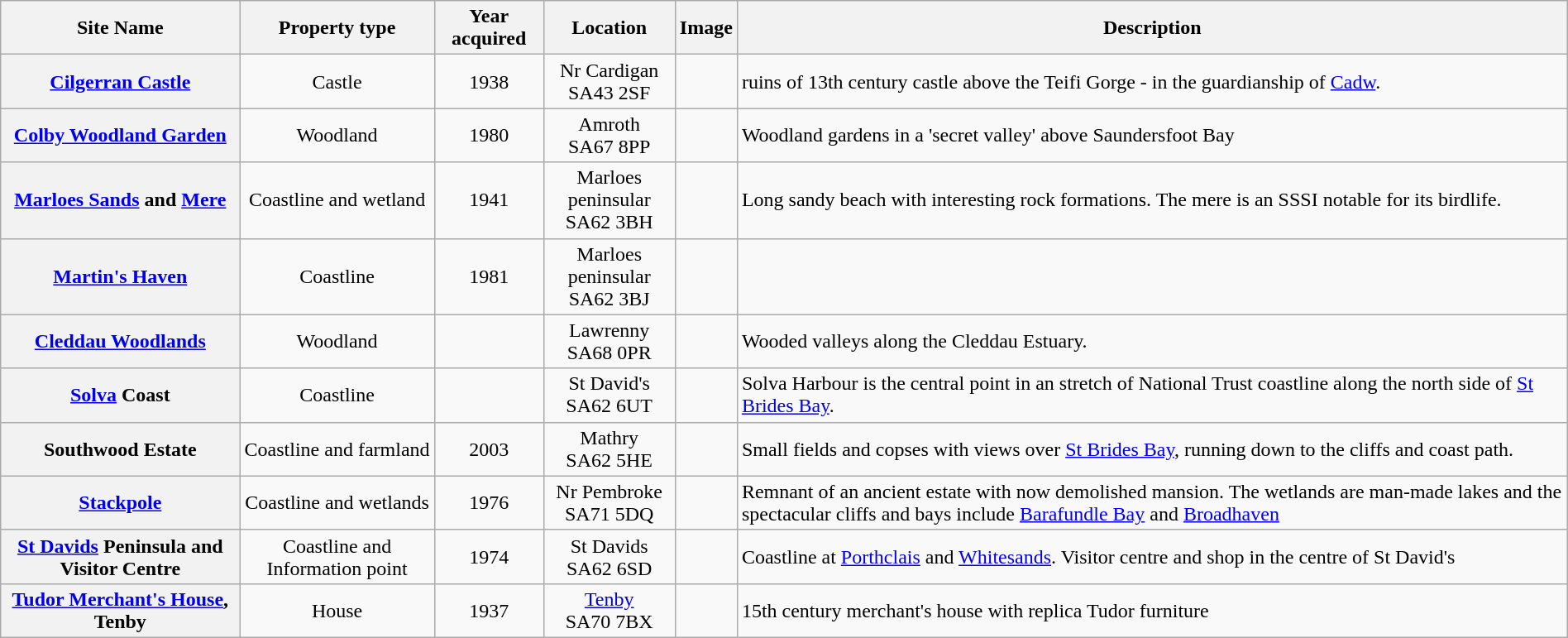<table class="wikitable sortable" style="text-align:center; width:100%;">
<tr>
<th>Site Name</th>
<th>Property type</th>
<th>Year acquired</th>
<th>Location</th>
<th class="unsortable">Image</th>
<th class="unsortable">Description</th>
</tr>
<tr>
<th scope="row"><a href='#'>Cilgerran Castle</a></th>
<td>Castle</td>
<td>1938</td>
<td>Nr Cardigan<br>SA43 2SF<br><small></small></td>
<td></td>
<td style="text-align:left">ruins of 13th century castle above the Teifi Gorge - in the guardianship of <a href='#'>Cadw</a>.</td>
</tr>
<tr>
<th scope="row"><a href='#'>Colby Woodland Garden</a></th>
<td>Woodland</td>
<td>1980</td>
<td>Amroth<br>SA67 8PP<br><small></small></td>
<td></td>
<td style="text-align:left">Woodland gardens in a 'secret valley' above Saundersfoot Bay</td>
</tr>
<tr>
<th scope="row"><a href='#'>Marloes Sands</a> and <a href='#'>Mere</a></th>
<td>Coastline and wetland</td>
<td>1941</td>
<td>Marloes peninsular<br>SA62 3BH<br><small></small></td>
<td></td>
<td style="text-align:left">Long sandy beach with interesting rock formations. The mere is an SSSI notable for its birdlife.</td>
</tr>
<tr>
<th scope="row"><a href='#'>Martin's Haven</a></th>
<td>Coastline</td>
<td>1981</td>
<td>Marloes peninsular<br>SA62 3BJ<br><small></small></td>
<td></td>
<td style="text-align:left"></td>
</tr>
<tr>
<th scope="row"><a href='#'>Cleddau Woodlands</a></th>
<td>Woodland</td>
<td></td>
<td>Lawrenny<br>SA68 0PR<br><small></small></td>
<td></td>
<td style="text-align:left">Wooded valleys along the Cleddau Estuary.</td>
</tr>
<tr>
<th scope="row"><a href='#'>Solva</a> Coast</th>
<td>Coastline</td>
<td></td>
<td>St David's<br>SA62 6UT<br><small></small></td>
<td></td>
<td style="text-align:left">Solva Harbour is the central point in an  stretch of National Trust coastline along the north side of <a href='#'>St Brides Bay</a>.</td>
</tr>
<tr>
<th scope="row">Southwood Estate</th>
<td>Coastline and farmland</td>
<td>2003</td>
<td>Mathry<br>SA62 5HE<br><small></small></td>
<td></td>
<td style="text-align:left">Small fields and copses with views over <a href='#'>St Brides Bay</a>, running down to the cliffs and coast path.</td>
</tr>
<tr>
<th scope="row"><a href='#'>Stackpole</a></th>
<td>Coastline and wetlands</td>
<td>1976</td>
<td>Nr Pembroke<br>SA71 5DQ<br><small></small></td>
<td></td>
<td style="text-align:left">Remnant of an ancient estate with now demolished mansion. The wetlands are man-made lakes and the spectacular cliffs and bays include <a href='#'>Barafundle Bay</a> and <a href='#'>Broadhaven</a></td>
</tr>
<tr>
<th scope="row"><a href='#'>St Davids</a> Peninsula and Visitor Centre</th>
<td>Coastline and Information point</td>
<td>1974</td>
<td>St Davids<br>SA62 6SD<br><small></small></td>
<td></td>
<td style="text-align:left">Coastline at <a href='#'>Porthclais</a> and <a href='#'>Whitesands</a>. Visitor centre and shop in the centre of St David's</td>
</tr>
<tr>
<th scope="row"><a href='#'>Tudor Merchant's House</a>, Tenby</th>
<td>House</td>
<td>1937</td>
<td><a href='#'>Tenby</a><br>SA70 7BX<br><small></small></td>
<td></td>
<td style="text-align:left">15th century merchant's house with replica Tudor furniture</td>
</tr>
</table>
